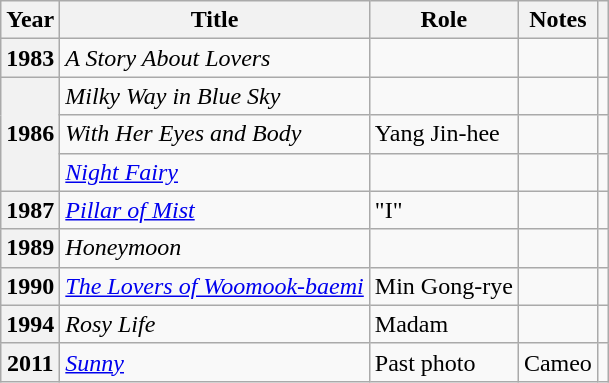<table class="wikitable plainrowheaders sortable">
<tr>
<th scope="col">Year</th>
<th scope="col">Title</th>
<th scope="col">Role</th>
<th scope="col">Notes</th>
<th scope="col" class="unsortable"></th>
</tr>
<tr>
<th scope="row">1983</th>
<td><em>A Story About Lovers</em></td>
<td></td>
<td></td>
<td style="text-align:center"></td>
</tr>
<tr>
<th scope="row" rowspan="3">1986</th>
<td><em>Milky Way in Blue Sky</em></td>
<td></td>
<td></td>
<td style="text-align:center"></td>
</tr>
<tr>
<td><em>With Her Eyes and Body</em></td>
<td>Yang Jin-hee</td>
<td></td>
<td style="text-align:center"></td>
</tr>
<tr>
<td><em><a href='#'>Night Fairy</a></em></td>
<td></td>
<td></td>
<td style="text-align:center"></td>
</tr>
<tr>
<th scope="row">1987</th>
<td><em><a href='#'>Pillar of Mist</a></em></td>
<td>"I"</td>
<td></td>
<td style="text-align:center"></td>
</tr>
<tr>
<th scope="row">1989</th>
<td><em>Honeymoon</em></td>
<td></td>
<td></td>
<td style="text-align:center"></td>
</tr>
<tr>
<th scope="row">1990</th>
<td><em><a href='#'>The Lovers of Woomook-baemi</a></em></td>
<td>Min Gong-rye</td>
<td></td>
<td style="text-align:center"></td>
</tr>
<tr>
<th scope="row">1994</th>
<td><em>Rosy Life</em> </td>
<td>Madam</td>
<td></td>
<td style="text-align:center"></td>
</tr>
<tr>
<th scope="row">2011</th>
<td><em><a href='#'>Sunny</a></em></td>
<td>Past photo</td>
<td>Cameo</td>
<td style="text-align:center"></td>
</tr>
</table>
